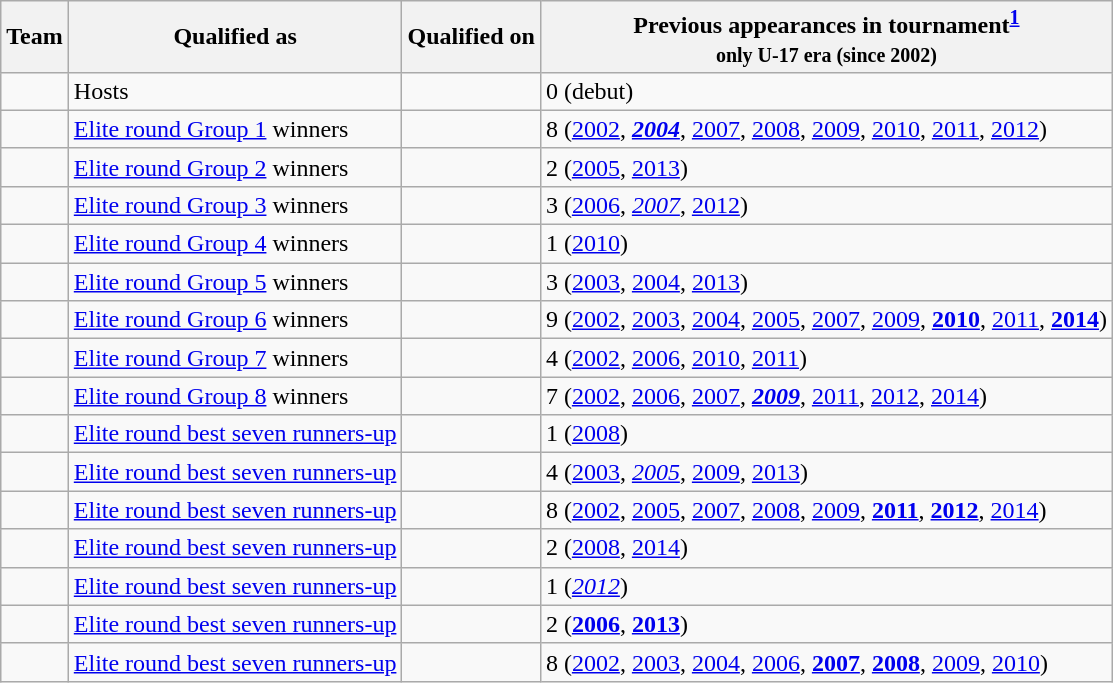<table class="wikitable sortable">
<tr>
<th>Team</th>
<th>Qualified as</th>
<th>Qualified on</th>
<th>Previous appearances in tournament<sup><a href='#'>1</a></sup><br><small>only U-17 era (since 2002)</small></th>
</tr>
<tr>
<td><em></em></td>
<td>Hosts</td>
<td></td>
<td>0 (debut)</td>
</tr>
<tr>
<td></td>
<td><a href='#'>Elite round Group 1</a> winners</td>
<td></td>
<td>8 (<a href='#'>2002</a>, <strong><em><a href='#'>2004</a></em></strong>, <a href='#'>2007</a>, <a href='#'>2008</a>, <a href='#'>2009</a>, <a href='#'>2010</a>, <a href='#'>2011</a>, <a href='#'>2012</a>)</td>
</tr>
<tr>
<td></td>
<td><a href='#'>Elite round Group 2</a> winners</td>
<td></td>
<td>2 (<a href='#'>2005</a>, <a href='#'>2013</a>)</td>
</tr>
<tr>
<td></td>
<td><a href='#'>Elite round Group 3</a> winners</td>
<td></td>
<td>3 (<a href='#'>2006</a>, <em><a href='#'>2007</a></em>, <a href='#'>2012</a>)</td>
</tr>
<tr>
<td></td>
<td><a href='#'>Elite round Group 4</a> winners</td>
<td></td>
<td>1 (<a href='#'>2010</a>)</td>
</tr>
<tr>
<td></td>
<td><a href='#'>Elite round Group 5</a> winners</td>
<td></td>
<td>3 (<a href='#'>2003</a>, <a href='#'>2004</a>, <a href='#'>2013</a>)</td>
</tr>
<tr>
<td></td>
<td><a href='#'>Elite round Group 6</a> winners</td>
<td></td>
<td>9 (<a href='#'>2002</a>, <a href='#'>2003</a>, <a href='#'>2004</a>, <a href='#'>2005</a>, <a href='#'>2007</a>, <a href='#'>2009</a>, <strong><a href='#'>2010</a></strong>, <a href='#'>2011</a>, <strong><a href='#'>2014</a></strong>)</td>
</tr>
<tr>
<td></td>
<td><a href='#'>Elite round Group 7</a> winners</td>
<td></td>
<td>4 (<a href='#'>2002</a>, <a href='#'>2006</a>, <a href='#'>2010</a>, <a href='#'>2011</a>)</td>
</tr>
<tr>
<td></td>
<td><a href='#'>Elite round Group 8</a> winners</td>
<td></td>
<td>7 (<a href='#'>2002</a>, <a href='#'>2006</a>, <a href='#'>2007</a>, <strong><em><a href='#'>2009</a></em></strong>, <a href='#'>2011</a>, <a href='#'>2012</a>, <a href='#'>2014</a>)</td>
</tr>
<tr>
<td></td>
<td><a href='#'>Elite round best seven runners-up</a></td>
<td></td>
<td>1 (<a href='#'>2008</a>)</td>
</tr>
<tr>
<td></td>
<td><a href='#'>Elite round best seven runners-up</a></td>
<td></td>
<td>4 (<a href='#'>2003</a>, <em><a href='#'>2005</a></em>, <a href='#'>2009</a>, <a href='#'>2013</a>)</td>
</tr>
<tr>
<td></td>
<td><a href='#'>Elite round best seven runners-up</a></td>
<td></td>
<td>8 (<a href='#'>2002</a>, <a href='#'>2005</a>, <a href='#'>2007</a>, <a href='#'>2008</a>, <a href='#'>2009</a>, <strong><a href='#'>2011</a></strong>, <strong><a href='#'>2012</a></strong>, <a href='#'>2014</a>)</td>
</tr>
<tr>
<td></td>
<td><a href='#'>Elite round best seven runners-up</a></td>
<td></td>
<td>2 (<a href='#'>2008</a>, <a href='#'>2014</a>)</td>
</tr>
<tr>
<td></td>
<td><a href='#'>Elite round best seven runners-up</a></td>
<td></td>
<td>1 (<em><a href='#'>2012</a></em>)</td>
</tr>
<tr>
<td></td>
<td><a href='#'>Elite round best seven runners-up</a></td>
<td></td>
<td>2 (<strong><a href='#'>2006</a></strong>, <strong><a href='#'>2013</a></strong>)</td>
</tr>
<tr>
<td></td>
<td><a href='#'>Elite round best seven runners-up</a></td>
<td></td>
<td>8 (<a href='#'>2002</a>, <a href='#'>2003</a>, <a href='#'>2004</a>, <a href='#'>2006</a>, <strong><a href='#'>2007</a></strong>, <strong><a href='#'>2008</a></strong>, <a href='#'>2009</a>, <a href='#'>2010</a>)</td>
</tr>
</table>
